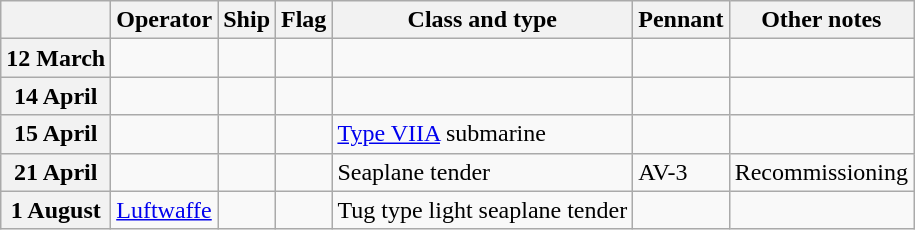<table class="wikitable">
<tr>
<th></th>
<th>Operator</th>
<th>Ship</th>
<th>Flag</th>
<th>Class and type</th>
<th>Pennant</th>
<th>Other notes</th>
</tr>
<tr ---->
<th>12 March</th>
<td></td>
<td><strong></strong></td>
<td></td>
<td></td>
<td></td>
<td></td>
</tr>
<tr ---->
<th>14 April</th>
<td></td>
<td><strong></strong></td>
<td></td>
<td></td>
<td></td>
<td></td>
</tr>
<tr ---->
<th>15 April</th>
<td></td>
<td><strong></strong></td>
<td></td>
<td><a href='#'>Type VIIA</a> submarine</td>
<td></td>
<td></td>
</tr>
<tr --->
<th>21 April</th>
<td></td>
<td><strong></strong></td>
<td></td>
<td>Seaplane tender</td>
<td>AV-3</td>
<td>Recommissioning</td>
</tr>
<tr ---->
<th>1 August</th>
<td><a href='#'>Luftwaffe</a></td>
<td><strong></strong></td>
<td></td>
<td>Tug type light seaplane tender</td>
<td></td>
<td></td>
</tr>
</table>
